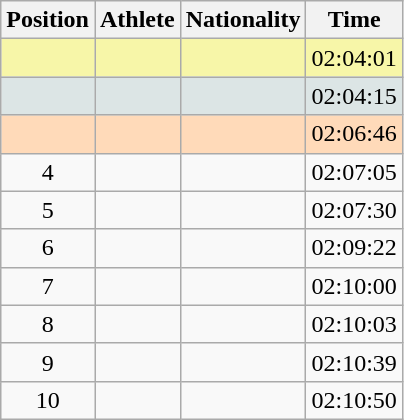<table class="wikitable sortable">
<tr>
<th scope="col">Position</th>
<th scope="col">Athlete</th>
<th scope="col">Nationality</th>
<th scope="col">Time</th>
</tr>
<tr bgcolor="#F7F6A8">
<td align=center></td>
<td></td>
<td></td>
<td>02:04:01</td>
</tr>
<tr bgcolor="#DCE5E5">
<td align=center></td>
<td></td>
<td></td>
<td>02:04:15</td>
</tr>
<tr bgcolor="#FFDAB9">
<td align=center></td>
<td></td>
<td></td>
<td>02:06:46</td>
</tr>
<tr>
<td align=center>4</td>
<td></td>
<td></td>
<td>02:07:05</td>
</tr>
<tr>
<td align=center>5</td>
<td></td>
<td></td>
<td>02:07:30</td>
</tr>
<tr>
<td align=center>6</td>
<td></td>
<td></td>
<td>02:09:22</td>
</tr>
<tr>
<td align=center>7</td>
<td></td>
<td></td>
<td>02:10:00</td>
</tr>
<tr>
<td align=center>8</td>
<td></td>
<td></td>
<td>02:10:03</td>
</tr>
<tr>
<td align=center>9</td>
<td></td>
<td></td>
<td>02:10:39</td>
</tr>
<tr>
<td align=center>10</td>
<td></td>
<td></td>
<td>02:10:50</td>
</tr>
</table>
